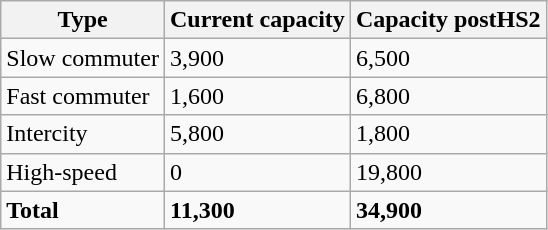<table class="wikitable sortable floatright">
<tr>
<th>Type</th>
<th>Current capacity</th>
<th>Capacity postHS2</th>
</tr>
<tr>
<td>Slow commuter</td>
<td>3,900</td>
<td>6,500</td>
</tr>
<tr>
<td>Fast commuter</td>
<td>1,600</td>
<td>6,800</td>
</tr>
<tr>
<td>Intercity</td>
<td>5,800</td>
<td>1,800</td>
</tr>
<tr>
<td>High-speed</td>
<td>0</td>
<td>19,800</td>
</tr>
<tr style="font-weight:bold">
<td>Total</td>
<td>11,300</td>
<td>34,900</td>
</tr>
</table>
